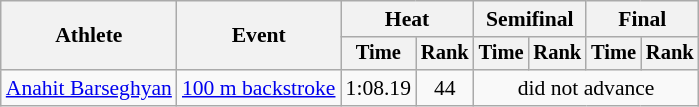<table class=wikitable style="font-size:90%">
<tr>
<th rowspan="2">Athlete</th>
<th rowspan="2">Event</th>
<th colspan="2">Heat</th>
<th colspan="2">Semifinal</th>
<th colspan="2">Final</th>
</tr>
<tr style="font-size:95%">
<th>Time</th>
<th>Rank</th>
<th>Time</th>
<th>Rank</th>
<th>Time</th>
<th>Rank</th>
</tr>
<tr align=center>
<td align=left><a href='#'>Anahit Barseghyan</a></td>
<td align=left><a href='#'>100 m backstroke</a></td>
<td>1:08.19</td>
<td>44</td>
<td colspan=4>did not advance</td>
</tr>
</table>
